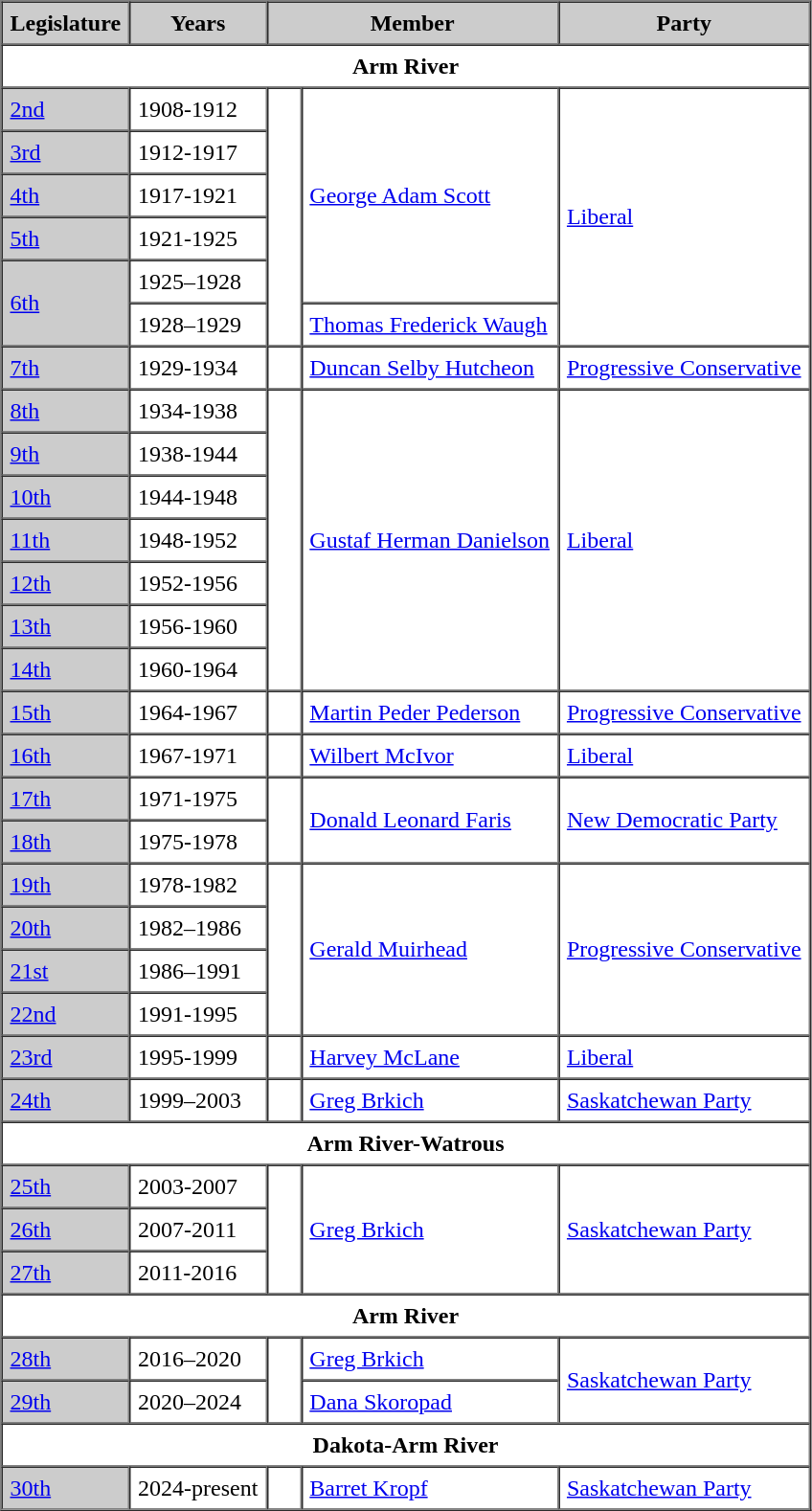<table border=1 cellpadding=5 cellspacing=0>
<tr bgcolor="CCCCCC">
<th>Legislature</th>
<th>Years</th>
<th colspan="2">Member</th>
<th>Party</th>
</tr>
<tr>
<td colspan="5" align="center"><strong>Arm River</strong></td>
</tr>
<tr>
<td bgcolor="CCCCCC"><a href='#'>2nd</a></td>
<td>1908-1912</td>
<td rowspan="6" >   </td>
<td rowspan="5"><a href='#'>George Adam Scott</a></td>
<td rowspan="6"><a href='#'>Liberal</a></td>
</tr>
<tr>
<td bgcolor="CCCCCC"><a href='#'>3rd</a></td>
<td>1912-1917</td>
</tr>
<tr>
<td bgcolor="CCCCCC"><a href='#'>4th</a></td>
<td>1917-1921</td>
</tr>
<tr>
<td bgcolor="CCCCCC"><a href='#'>5th</a></td>
<td>1921-1925</td>
</tr>
<tr>
<td bgcolor="CCCCCC" rowspan="2"><a href='#'>6th</a></td>
<td>1925–1928</td>
</tr>
<tr>
<td>1928–1929</td>
<td><a href='#'>Thomas Frederick Waugh</a></td>
</tr>
<tr>
<td bgcolor="CCCCCC"><a href='#'>7th</a></td>
<td>1929-1934</td>
<td>   </td>
<td><a href='#'>Duncan Selby Hutcheon</a></td>
<td><a href='#'>Progressive Conservative</a></td>
</tr>
<tr>
<td bgcolor="CCCCCC"><a href='#'>8th</a></td>
<td>1934-1938</td>
<td rowspan="7" >   </td>
<td rowspan="7"><a href='#'>Gustaf Herman Danielson</a></td>
<td rowspan="7"><a href='#'>Liberal</a></td>
</tr>
<tr>
<td bgcolor="CCCCCC"><a href='#'>9th</a></td>
<td>1938-1944</td>
</tr>
<tr>
<td bgcolor="CCCCCC"><a href='#'>10th</a></td>
<td>1944-1948</td>
</tr>
<tr>
<td bgcolor="CCCCCC"><a href='#'>11th</a></td>
<td>1948-1952</td>
</tr>
<tr>
<td bgcolor="CCCCCC"><a href='#'>12th</a></td>
<td>1952-1956</td>
</tr>
<tr>
<td bgcolor="CCCCCC"><a href='#'>13th</a></td>
<td>1956-1960</td>
</tr>
<tr>
<td bgcolor="CCCCCC"><a href='#'>14th</a></td>
<td>1960-1964</td>
</tr>
<tr>
<td bgcolor="CCCCCC"><a href='#'>15th</a></td>
<td>1964-1967</td>
<td>   </td>
<td><a href='#'>Martin Peder Pederson</a></td>
<td><a href='#'>Progressive Conservative</a></td>
</tr>
<tr>
<td bgcolor="CCCCCC"><a href='#'>16th</a></td>
<td>1967-1971</td>
<td>   </td>
<td><a href='#'>Wilbert McIvor</a></td>
<td><a href='#'>Liberal</a></td>
</tr>
<tr>
<td bgcolor="CCCCCC"><a href='#'>17th</a></td>
<td>1971-1975</td>
<td rowspan="2" >   </td>
<td rowspan="2"><a href='#'>Donald Leonard Faris</a></td>
<td rowspan="2"><a href='#'>New Democratic Party</a></td>
</tr>
<tr>
<td bgcolor="CCCCCC"><a href='#'>18th</a></td>
<td>1975-1978</td>
</tr>
<tr>
<td bgcolor="CCCCCC"><a href='#'>19th</a></td>
<td>1978-1982</td>
<td rowspan="4" >   </td>
<td rowspan="4"><a href='#'>Gerald Muirhead</a></td>
<td rowspan="4"><a href='#'>Progressive Conservative</a></td>
</tr>
<tr>
<td bgcolor="CCCCCC"><a href='#'>20th</a></td>
<td>1982–1986</td>
</tr>
<tr>
<td bgcolor="CCCCCC"><a href='#'>21st</a></td>
<td>1986–1991</td>
</tr>
<tr>
<td bgcolor="CCCCCC"><a href='#'>22nd</a></td>
<td>1991-1995</td>
</tr>
<tr>
<td bgcolor="CCCCCC"><a href='#'>23rd</a></td>
<td>1995-1999</td>
<td>   </td>
<td><a href='#'>Harvey McLane</a></td>
<td><a href='#'>Liberal</a></td>
</tr>
<tr>
<td bgcolor="CCCCCC"><a href='#'>24th</a></td>
<td>1999–2003</td>
<td>   </td>
<td><a href='#'>Greg Brkich</a></td>
<td><a href='#'>Saskatchewan Party</a></td>
</tr>
<tr>
<td colspan="5" align="center"><strong>Arm River-Watrous</strong></td>
</tr>
<tr>
<td bgcolor="CCCCCC"><a href='#'>25th</a></td>
<td>2003-2007</td>
<td rowspan="3" >   </td>
<td rowspan="3"><a href='#'>Greg Brkich</a></td>
<td rowspan="3"><a href='#'>Saskatchewan Party</a></td>
</tr>
<tr>
<td bgcolor="CCCCCC"><a href='#'>26th</a></td>
<td>2007-2011</td>
</tr>
<tr>
<td bgcolor="CCCCCC"><a href='#'>27th</a></td>
<td>2011-2016</td>
</tr>
<tr>
<td colspan="5" align="center"><strong>Arm River</strong></td>
</tr>
<tr>
<td bgcolor="CCCCCC"><a href='#'>28th</a></td>
<td>2016–2020</td>
<td rowspan="2"  >   </td>
<td><a href='#'>Greg Brkich</a></td>
<td rowspan="2"><a href='#'>Saskatchewan Party</a></td>
</tr>
<tr>
<td bgcolor="CCCCCC"><a href='#'>29th</a></td>
<td>2020–2024</td>
<td><a href='#'>Dana Skoropad</a></td>
</tr>
<tr>
<td colspan="5" align="center"><strong>Dakota-Arm River</strong></td>
</tr>
<tr>
<td bgcolor="CCCCCC"><a href='#'>30th</a></td>
<td>2024-present</td>
<td>   </td>
<td><a href='#'>Barret Kropf</a></td>
<td><a href='#'>Saskatchewan Party</a></td>
</tr>
</table>
